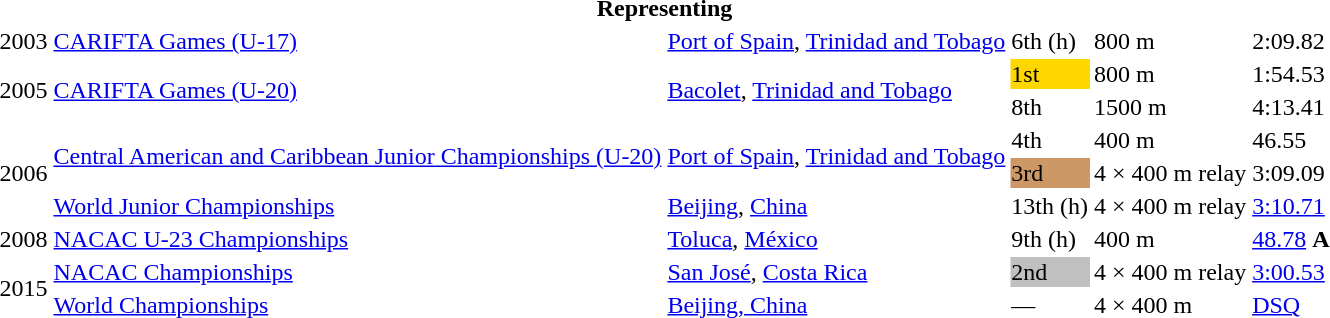<table>
<tr>
<th colspan="6">Representing </th>
</tr>
<tr>
<td>2003</td>
<td><a href='#'>CARIFTA Games (U-17)</a></td>
<td><a href='#'>Port of Spain</a>, <a href='#'>Trinidad and Tobago</a></td>
<td>6th (h)</td>
<td>800 m</td>
<td>2:09.82</td>
</tr>
<tr>
<td rowspan = "2">2005</td>
<td rowspan = "2"><a href='#'>CARIFTA Games (U-20)</a></td>
<td rowspan = "2"><a href='#'>Bacolet</a>, <a href='#'>Trinidad and Tobago</a></td>
<td bgcolor=gold>1st</td>
<td>800 m</td>
<td>1:54.53</td>
</tr>
<tr>
<td>8th</td>
<td>1500 m</td>
<td>4:13.41</td>
</tr>
<tr>
<td rowspan = "3">2006</td>
<td rowspan = "2"><a href='#'>Central American and Caribbean Junior Championships (U-20)</a></td>
<td rowspan = "2"><a href='#'>Port of Spain</a>, <a href='#'>Trinidad and Tobago</a></td>
<td>4th</td>
<td>400 m</td>
<td>46.55</td>
</tr>
<tr>
<td bgcolor=cc9966>3rd</td>
<td>4 × 400 m relay</td>
<td>3:09.09</td>
</tr>
<tr>
<td><a href='#'>World Junior Championships</a></td>
<td><a href='#'>Beijing</a>, <a href='#'>China</a></td>
<td>13th (h)</td>
<td>4 × 400 m relay</td>
<td><a href='#'>3:10.71</a></td>
</tr>
<tr>
<td>2008</td>
<td><a href='#'>NACAC U-23 Championships</a></td>
<td><a href='#'>Toluca</a>, <a href='#'>México</a></td>
<td>9th (h)</td>
<td>400 m</td>
<td><a href='#'>48.78</a> <strong>A</strong></td>
</tr>
<tr>
<td rowspan=2>2015</td>
<td><a href='#'>NACAC Championships</a></td>
<td><a href='#'>San José</a>, <a href='#'>Costa Rica</a></td>
<td bgcolor=silver>2nd</td>
<td>4 × 400 m relay</td>
<td><a href='#'>3:00.53</a></td>
</tr>
<tr>
<td><a href='#'>World Championships</a></td>
<td><a href='#'>Beijing, China</a></td>
<td>—</td>
<td>4 × 400 m</td>
<td><a href='#'>DSQ</a></td>
</tr>
</table>
